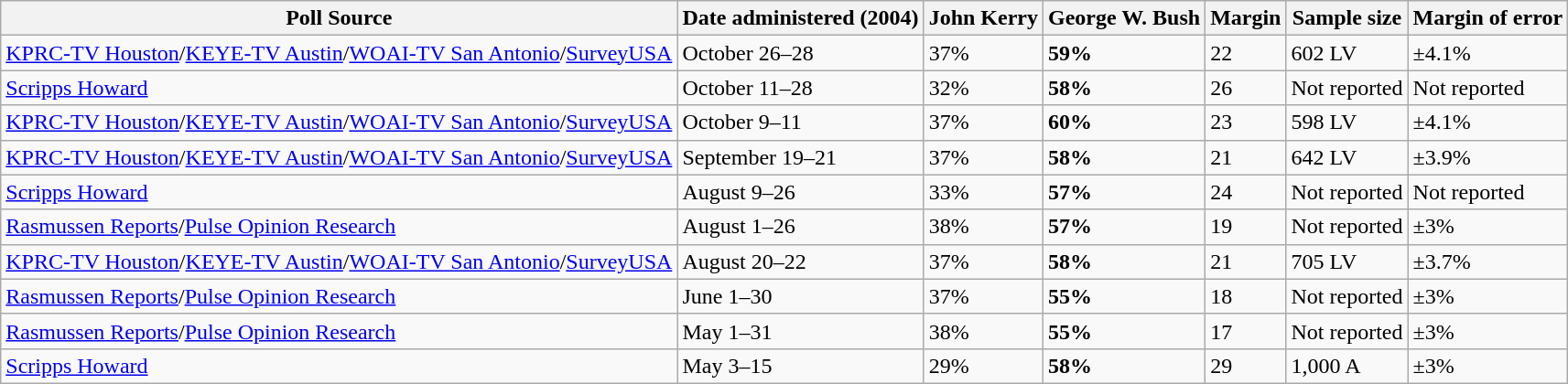<table class="wikitable">
<tr>
<th>Poll Source</th>
<th>Date administered (2004)</th>
<th>John Kerry</th>
<th>George W. Bush</th>
<th>Margin</th>
<th>Sample size</th>
<th>Margin of error</th>
</tr>
<tr>
<td><a href='#'>KPRC-TV Houston</a>/<a href='#'>KEYE-TV Austin</a>/<a href='#'>WOAI-TV San Antonio</a>/<a href='#'>SurveyUSA</a></td>
<td>October 26–28</td>
<td>37%</td>
<td><strong>59%</strong></td>
<td>22</td>
<td>602 LV</td>
<td>±4.1%</td>
</tr>
<tr>
<td><a href='#'>Scripps Howard</a></td>
<td>October 11–28</td>
<td>32%</td>
<td><strong>58%</strong></td>
<td>26</td>
<td>Not reported</td>
<td>Not reported</td>
</tr>
<tr>
<td><a href='#'>KPRC-TV Houston</a>/<a href='#'>KEYE-TV Austin</a>/<a href='#'>WOAI-TV San Antonio</a>/<a href='#'>SurveyUSA</a></td>
<td>October 9–11</td>
<td>37%</td>
<td><strong>60%</strong></td>
<td>23</td>
<td>598 LV</td>
<td>±4.1%</td>
</tr>
<tr>
<td><a href='#'>KPRC-TV Houston</a>/<a href='#'>KEYE-TV Austin</a>/<a href='#'>WOAI-TV San Antonio</a>/<a href='#'>SurveyUSA</a></td>
<td>September 19–21</td>
<td>37%</td>
<td><strong>58%</strong></td>
<td>21</td>
<td>642 LV</td>
<td>±3.9%</td>
</tr>
<tr>
<td><a href='#'>Scripps Howard</a></td>
<td>August 9–26</td>
<td>33%</td>
<td><strong>57%</strong></td>
<td>24</td>
<td>Not reported</td>
<td>Not reported</td>
</tr>
<tr>
<td><a href='#'>Rasmussen Reports</a>/<a href='#'>Pulse Opinion Research</a></td>
<td>August 1–26</td>
<td>38%</td>
<td><strong>57%</strong></td>
<td>19</td>
<td>Not reported</td>
<td>±3%</td>
</tr>
<tr>
<td><a href='#'>KPRC-TV Houston</a>/<a href='#'>KEYE-TV Austin</a>/<a href='#'>WOAI-TV San Antonio</a>/<a href='#'>SurveyUSA</a></td>
<td>August 20–22</td>
<td>37%</td>
<td><strong>58%</strong></td>
<td>21</td>
<td>705 LV</td>
<td>±3.7%</td>
</tr>
<tr>
<td><a href='#'>Rasmussen Reports</a>/<a href='#'>Pulse Opinion Research</a></td>
<td>June 1–30</td>
<td>37%</td>
<td><strong>55%</strong></td>
<td>18</td>
<td>Not reported</td>
<td>±3%</td>
</tr>
<tr>
<td><a href='#'>Rasmussen Reports</a>/<a href='#'>Pulse Opinion Research</a></td>
<td>May 1–31</td>
<td>38%</td>
<td><strong>55%</strong></td>
<td>17</td>
<td>Not reported</td>
<td>±3%</td>
</tr>
<tr>
<td><a href='#'>Scripps Howard</a></td>
<td>May 3–15</td>
<td>29%</td>
<td><strong>58%</strong></td>
<td>29</td>
<td>1,000 A</td>
<td>±3%</td>
</tr>
</table>
